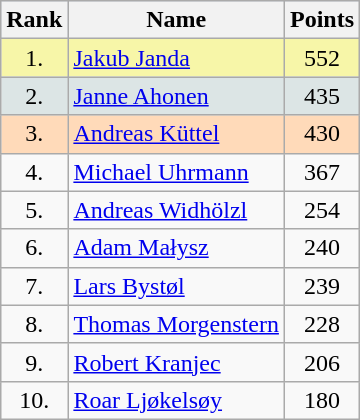<table class="wikitable sortable">
<tr style="background:#CEDAF2">
<th>Rank</th>
<th>Name</th>
<th>Points</th>
</tr>
<tr style="background:#F7F6A8">
<td style="text-align:center">1.</td>
<td> <a href='#'>Jakub Janda</a></td>
<td style="text-align:center">552</td>
</tr>
<tr style="background: #DCE5E5;">
<td style="text-align:center">2.</td>
<td> <a href='#'>Janne Ahonen</a></td>
<td style="text-align:center">435</td>
</tr>
<tr style="background: #FFDAB9;">
<td style="text-align:center">3.</td>
<td> <a href='#'>Andreas Küttel</a></td>
<td style="text-align:center">430</td>
</tr>
<tr>
<td style="text-align:center">4.</td>
<td> <a href='#'>Michael Uhrmann</a></td>
<td style="text-align:center">367</td>
</tr>
<tr>
<td style="text-align:center">5.</td>
<td> <a href='#'>Andreas Widhölzl</a></td>
<td style="text-align:center">254</td>
</tr>
<tr>
<td style="text-align:center">6.</td>
<td> <a href='#'>Adam Małysz</a></td>
<td style="text-align:center">240</td>
</tr>
<tr>
<td style="text-align:center">7.</td>
<td> <a href='#'>Lars Bystøl</a></td>
<td style="text-align:center">239</td>
</tr>
<tr>
<td style="text-align:center">8.</td>
<td> <a href='#'>Thomas Morgenstern</a></td>
<td style="text-align:center">228</td>
</tr>
<tr>
<td style="text-align:center">9.</td>
<td> <a href='#'>Robert Kranjec</a></td>
<td style="text-align:center">206</td>
</tr>
<tr>
<td style="text-align:center">10.</td>
<td> <a href='#'>Roar Ljøkelsøy</a></td>
<td style="text-align:center">180</td>
</tr>
</table>
